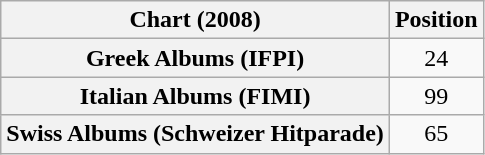<table class="wikitable sortable plainrowheaders" style="text-align:center">
<tr>
<th scope="col">Chart (2008)</th>
<th scope="col">Position</th>
</tr>
<tr>
<th scope="row">Greek Albums (IFPI)</th>
<td>24</td>
</tr>
<tr>
<th scope="row">Italian Albums (FIMI)</th>
<td>99</td>
</tr>
<tr>
<th scope="row">Swiss Albums (Schweizer Hitparade)</th>
<td>65</td>
</tr>
</table>
